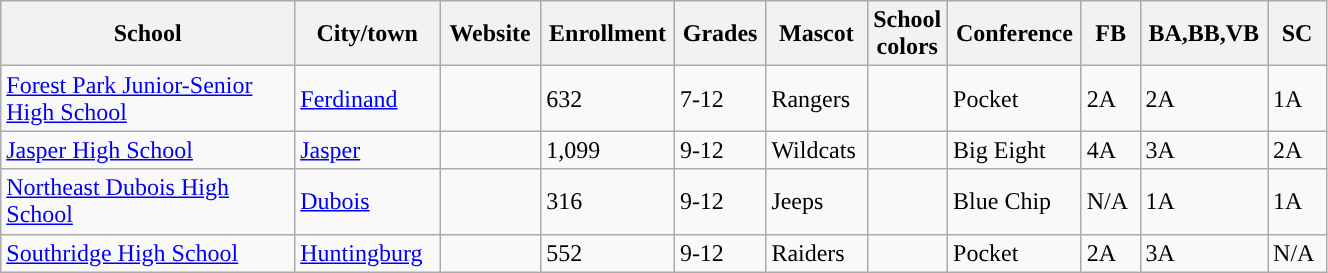<table class="wikitable sortable" width="70%">
<tr>
<th width="20%">School</th>
<th width="08%">City/town</th>
<th width="06%">Website</th>
<th width="04%">Enrollment</th>
<th width="04%">Grades</th>
<th width="04%">Mascot</th>
<th width=01%>School colors</th>
<th width="04%">Conference</th>
<th width="04%">FB</th>
<th width="04%">BA,BB,VB</th>
<th width="04%">SC</th>
</tr>
<tr>
<td><a href='#'>Forest Park Junior-Senior High School</a></td>
<td><a href='#'>Ferdinand</a></td>
<td></td>
<td>632</td>
<td>7-12</td>
<td>Rangers</td>
<td>  </td>
<td>Pocket</td>
<td>2A</td>
<td>2A</td>
<td>1A</td>
</tr>
<tr>
<td><a href='#'>Jasper High School</a></td>
<td><a href='#'>Jasper</a></td>
<td></td>
<td>1,099</td>
<td>9-12</td>
<td>Wildcats</td>
<td> </td>
<td>Big Eight</td>
<td>4A</td>
<td>3A</td>
<td>2A</td>
</tr>
<tr>
<td><a href='#'>Northeast Dubois High School</a></td>
<td><a href='#'>Dubois</a></td>
<td></td>
<td>316</td>
<td>9-12</td>
<td>Jeeps</td>
<td> </td>
<td>Blue Chip</td>
<td>N/A</td>
<td>1A</td>
<td>1A</td>
</tr>
<tr>
<td><a href='#'>Southridge High School</a></td>
<td><a href='#'>Huntingburg</a></td>
<td></td>
<td>552</td>
<td>9-12</td>
<td>Raiders</td>
<td>  </td>
<td>Pocket</td>
<td>2A</td>
<td>3A</td>
<td>N/A</td>
</tr>
</table>
